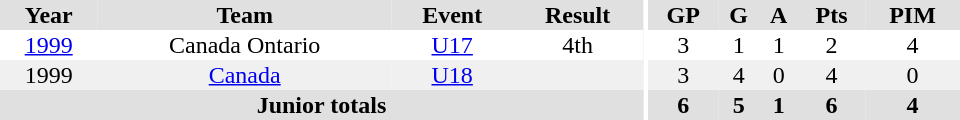<table border="0" cellpadding="1" cellspacing="0" ID="Table3" style="text-align:center; width:40em">
<tr ALIGN="center" bgcolor="#e0e0e0">
<th>Year</th>
<th>Team</th>
<th>Event</th>
<th>Result</th>
<th rowspan="99" bgcolor="#ffffff"></th>
<th>GP</th>
<th>G</th>
<th>A</th>
<th>Pts</th>
<th>PIM</th>
</tr>
<tr>
<td><a href='#'>1999</a></td>
<td>Canada Ontario</td>
<td><a href='#'>U17</a></td>
<td>4th</td>
<td>3</td>
<td>1</td>
<td>1</td>
<td>2</td>
<td>4</td>
</tr>
<tr bgcolor="#f0f0f0">
<td>1999</td>
<td><a href='#'>Canada</a></td>
<td><a href='#'>U18</a></td>
<td></td>
<td>3</td>
<td>4</td>
<td>0</td>
<td>4</td>
<td>0</td>
</tr>
<tr bgcolor="#e0e0e0">
<th colspan="4">Junior totals</th>
<th>6</th>
<th>5</th>
<th>1</th>
<th>6</th>
<th>4</th>
</tr>
</table>
